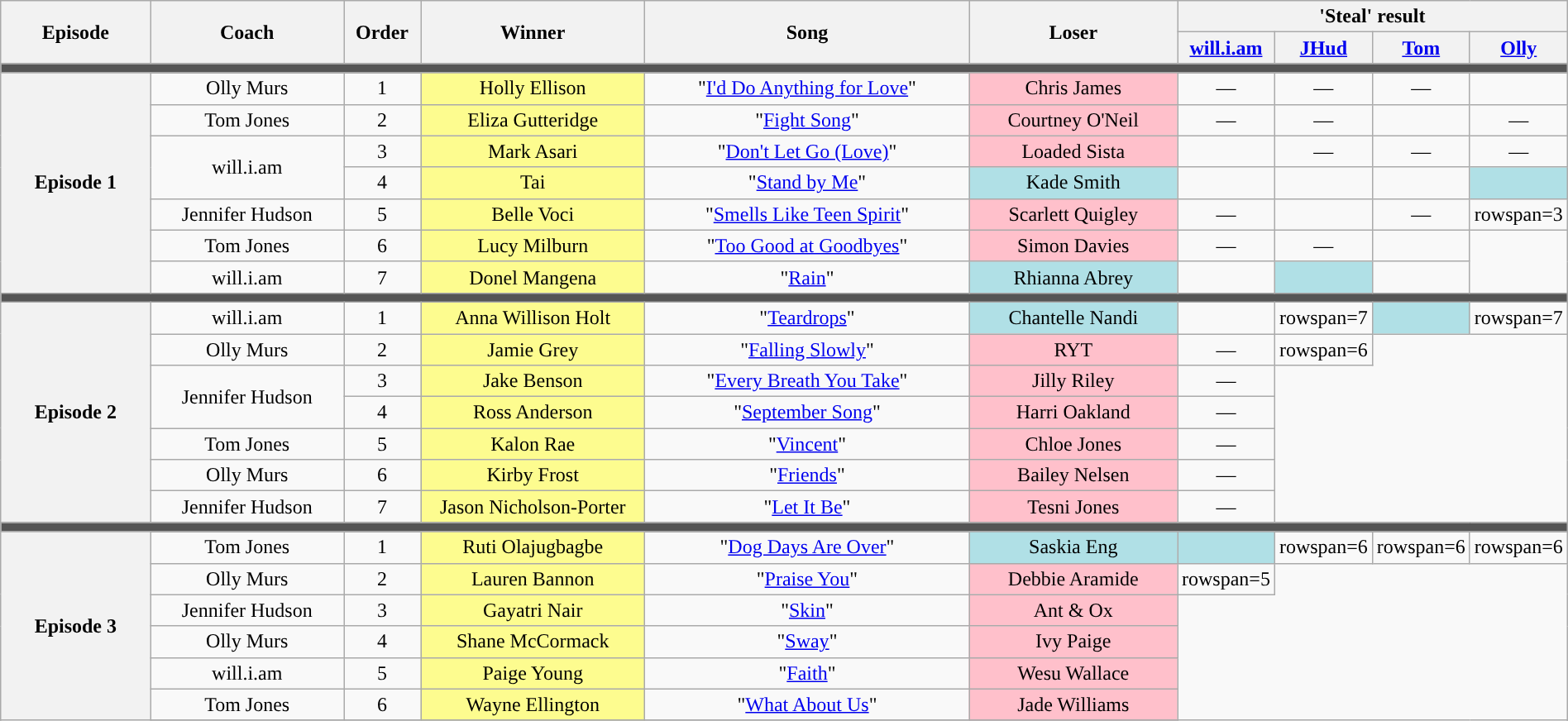<table class="wikitable" style="text-align: center; width:100%;">
<tr>
<th rowspan="2" width="10%">Episode</th>
<th rowspan="2" width="13%">Coach</th>
<th rowspan="2" width="05%">Order</th>
<th rowspan="2" width="15%">Winner</th>
<th rowspan="2" width="22%">Song</th>
<th rowspan="2" width="14%">Loser</th>
<th colspan="4" width="20%">'Steal' result</th>
</tr>
<tr>
<th style="width:05%;"><a href='#'>will.i.am</a></th>
<th style="width:05%;"><a href='#'>JHud</a></th>
<th style="width:05%;"><a href='#'>Tom</a></th>
<th style="width:05%;"><a href='#'>Olly</a></th>
</tr>
<tr>
<td colspan="10" style="background:#555555;"></td>
</tr>
<tr>
<th rowspan="7">Episode 1<br><small></small></th>
<td>Olly Murs</td>
<td>1</td>
<td style="background:#fdfc8f;text-align:center;">Holly Ellison</td>
<td>"<a href='#'>I'd Do Anything for Love</a>"</td>
<td style="background:pink;text-align:center;">Chris James</td>
<td>—</td>
<td>—</td>
<td>—</td>
<td></td>
</tr>
<tr>
<td>Tom Jones</td>
<td>2</td>
<td style="background:#fdfc8f;text-align:center;">Eliza Gutteridge</td>
<td>"<a href='#'>Fight Song</a>"</td>
<td style="background:pink;text-align:center;">Courtney O'Neil</td>
<td>—</td>
<td>—</td>
<td></td>
<td>—</td>
</tr>
<tr>
<td rowspan=2>will.i.am</td>
<td>3</td>
<td style="background:#fdfc8f;text-align:center;">Mark Asari</td>
<td>"<a href='#'>Don't Let Go (Love)</a>"</td>
<td style="background:pink;text-align:center;">Loaded Sista</td>
<td></td>
<td>—</td>
<td>—</td>
<td>—</td>
</tr>
<tr>
<td>4</td>
<td style="background:#fdfc8f;text-align:center;">Tai</td>
<td>"<a href='#'>Stand by Me</a>"</td>
<td style="background:#b0e0e6;text-align:center;">Kade Smith</td>
<td></td>
<td><strong></strong></td>
<td><strong></strong></td>
<td style="background:#b0e0e6"><strong></strong></td>
</tr>
<tr>
<td>Jennifer Hudson</td>
<td>5</td>
<td style="background:#fdfc8f;text-align:center;">Belle Voci</td>
<td>"<a href='#'>Smells Like Teen Spirit</a>"</td>
<td style="background:pink;text-align:center;">Scarlett Quigley</td>
<td>—</td>
<td></td>
<td>—</td>
<td>rowspan=3 </td>
</tr>
<tr>
<td>Tom Jones</td>
<td>6</td>
<td style="background:#fdfc8f;text-align:center;">Lucy Milburn</td>
<td>"<a href='#'>Too Good at Goodbyes</a>"</td>
<td style="background:pink;text-align:center;">Simon Davies</td>
<td>—</td>
<td>—</td>
<td></td>
</tr>
<tr>
<td>will.i.am</td>
<td>7</td>
<td style="background:#fdfc8f;text-align:center;">Donel Mangena</td>
<td>"<a href='#'>Rain</a>"</td>
<td style="background:#b0e0e6;text-align:center;">Rhianna Abrey</td>
<td></td>
<td style="background:#b0e0e6"><strong></strong></td>
<td><strong></strong></td>
</tr>
<tr>
<td colspan="10" style="background:#555555;"></td>
</tr>
<tr>
<th rowspan="7">Episode 2<br><small></small></th>
<td>will.i.am</td>
<td>1</td>
<td style="background:#fdfc8f;text-align:center;">Anna Willison Holt</td>
<td>"<a href='#'>Teardrops</a>"</td>
<td style="background:#b0e0e6;text-align:center;">Chantelle Nandi</td>
<td></td>
<td>rowspan=7 </td>
<td style="background:#b0e0e6"><strong></strong></td>
<td>rowspan=7 </td>
</tr>
<tr>
<td>Olly Murs</td>
<td>2</td>
<td style="background:#fdfc8f;text-align:center;">Jamie Grey</td>
<td>"<a href='#'>Falling Slowly</a>"</td>
<td style="background:pink;text-align:center;">RYT</td>
<td>—</td>
<td>rowspan=6 </td>
</tr>
<tr>
<td rowspan=2>Jennifer Hudson</td>
<td>3</td>
<td style="background:#fdfc8f;text-align:center;">Jake Benson</td>
<td>"<a href='#'>Every Breath You Take</a>"</td>
<td style="background:pink;text-align:center;">Jilly Riley</td>
<td>—</td>
</tr>
<tr>
<td>4</td>
<td style="background:#fdfc8f;text-align:center;">Ross Anderson</td>
<td>"<a href='#'>September Song</a>"</td>
<td style="background:pink;text-align:center;">Harri Oakland</td>
<td>—</td>
</tr>
<tr>
<td>Tom Jones</td>
<td>5</td>
<td style="background:#fdfc8f;text-align:center;">Kalon Rae</td>
<td>"<a href='#'>Vincent</a>"</td>
<td style="background:pink;text-align:center;">Chloe Jones</td>
<td>—</td>
</tr>
<tr>
<td>Olly Murs</td>
<td>6</td>
<td style="background:#fdfc8f;text-align:center;">Kirby Frost</td>
<td>"<a href='#'>Friends</a>"</td>
<td style="background:pink;text-align:center;">Bailey Nelsen</td>
<td>—</td>
</tr>
<tr>
<td>Jennifer Hudson</td>
<td>7</td>
<td style="background:#fdfc8f;text-align:center;">Jason Nicholson-Porter</td>
<td>"<a href='#'>Let It Be</a>"</td>
<td style="background:pink;text-align:center;">Tesni Jones</td>
<td>—</td>
</tr>
<tr>
<td colspan="10" style="background:#555555;"></td>
</tr>
<tr>
<th rowspan="7">Episode 3<br><small></small></th>
<td>Tom Jones</td>
<td>1</td>
<td style="background:#fdfc8f;text-align:center;">Ruti Olajugbagbe</td>
<td>"<a href='#'>Dog Days Are Over</a>"</td>
<td style="background:#b0e0e6;text-align:center;">Saskia Eng</td>
<td style="background:#b0e0e6;"><strong></strong></td>
<td>rowspan=6 </td>
<td>rowspan=6 </td>
<td>rowspan=6 </td>
</tr>
<tr>
<td>Olly Murs</td>
<td>2</td>
<td style="background:#fdfc8f;text-align:center;">Lauren Bannon</td>
<td>"<a href='#'>Praise You</a>"</td>
<td style="background:pink;text-align:center;">Debbie Aramide</td>
<td>rowspan=5 </td>
</tr>
<tr>
<td>Jennifer Hudson</td>
<td>3</td>
<td style="background:#fdfc8f;text-align:center;">Gayatri Nair</td>
<td>"<a href='#'>Skin</a>"</td>
<td style="background:pink;text-align:center;">Ant & Ox</td>
</tr>
<tr>
<td>Olly Murs</td>
<td>4</td>
<td style="background:#fdfc8f;text-align:center;">Shane McCormack</td>
<td>"<a href='#'>Sway</a>"</td>
<td style="background:pink;text-align:center;">Ivy Paige</td>
</tr>
<tr>
<td>will.i.am</td>
<td>5</td>
<td style="background:#fdfc8f;text-align:center;">Paige Young</td>
<td>"<a href='#'>Faith</a>"</td>
<td style="background:pink;text-align:center;">Wesu Wallace</td>
</tr>
<tr>
<td>Tom Jones</td>
<td>6</td>
<td style="background:#fdfc8f;text-align:center;">Wayne Ellington</td>
<td>"<a href='#'>What About Us</a>"</td>
<td style="background:pink;text-align:center;">Jade Williams</td>
</tr>
<tr>
</tr>
</table>
